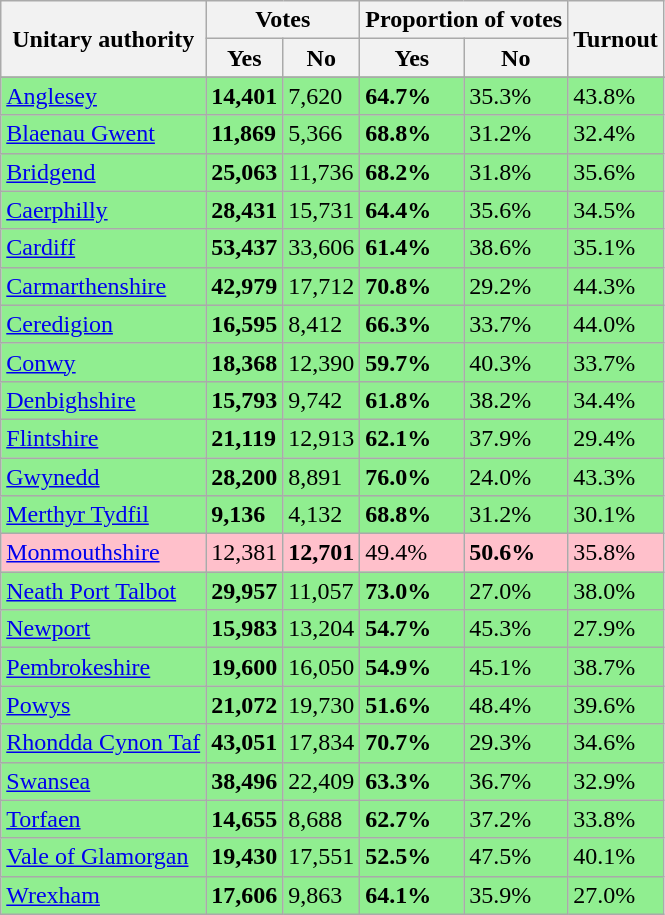<table class="wikitable sortable">
<tr>
<th rowspan=2>Unitary authority</th>
<th colspan=2>Votes</th>
<th colspan=2>Proportion of votes</th>
<th rowspan=2>Turnout</th>
</tr>
<tr>
<th>Yes</th>
<th>No</th>
<th>Yes</th>
<th>No</th>
</tr>
<tr>
</tr>
<tr bgcolor=lightgreen>
<td><a href='#'>Anglesey</a></td>
<td><strong>14,401</strong></td>
<td>7,620</td>
<td><strong>64.7%</strong></td>
<td>35.3%</td>
<td>43.8%</td>
</tr>
<tr bgcolor=lightgreen>
<td><a href='#'>Blaenau Gwent</a></td>
<td><strong>11,869</strong></td>
<td>5,366</td>
<td><strong>68.8%</strong></td>
<td>31.2%</td>
<td>32.4%</td>
</tr>
<tr bgcolor=lightgreen>
<td><a href='#'>Bridgend</a></td>
<td><strong>25,063</strong></td>
<td>11,736</td>
<td><strong>68.2%</strong></td>
<td>31.8%</td>
<td>35.6%</td>
</tr>
<tr bgcolor=lightgreen>
<td><a href='#'>Caerphilly</a></td>
<td><strong>28,431</strong></td>
<td>15,731</td>
<td><strong>64.4%</strong></td>
<td>35.6%</td>
<td>34.5%</td>
</tr>
<tr bgcolor=lightgreen>
<td><a href='#'>Cardiff</a></td>
<td><strong>53,437</strong></td>
<td>33,606</td>
<td><strong>61.4%</strong></td>
<td>38.6%</td>
<td>35.1%</td>
</tr>
<tr bgcolor=lightgreen>
<td><a href='#'>Carmarthenshire</a></td>
<td><strong>42,979</strong></td>
<td>17,712</td>
<td><strong>70.8%</strong></td>
<td>29.2%</td>
<td>44.3%</td>
</tr>
<tr bgcolor=lightgreen>
<td><a href='#'>Ceredigion</a></td>
<td><strong>16,595</strong></td>
<td>8,412</td>
<td><strong>66.3%</strong></td>
<td>33.7%</td>
<td>44.0%</td>
</tr>
<tr bgcolor=lightgreen>
<td><a href='#'>Conwy</a></td>
<td><strong>18,368</strong></td>
<td>12,390</td>
<td><strong>59.7%</strong></td>
<td>40.3%</td>
<td>33.7%</td>
</tr>
<tr bgcolor=lightgreen>
<td><a href='#'>Denbighshire</a></td>
<td><strong>15,793</strong></td>
<td>9,742</td>
<td><strong>61.8%</strong></td>
<td>38.2%</td>
<td>34.4%</td>
</tr>
<tr bgcolor=lightgreen>
<td><a href='#'>Flintshire</a></td>
<td><strong>21,119</strong></td>
<td>12,913</td>
<td><strong>62.1%</strong></td>
<td>37.9%</td>
<td>29.4%</td>
</tr>
<tr bgcolor=lightgreen>
<td><a href='#'>Gwynedd</a></td>
<td><strong>28,200</strong></td>
<td>8,891</td>
<td><strong>76.0%</strong></td>
<td>24.0%</td>
<td>43.3%</td>
</tr>
<tr bgcolor=lightgreen>
<td><a href='#'>Merthyr Tydfil</a></td>
<td><strong>9,136</strong></td>
<td>4,132</td>
<td><strong>68.8%</strong></td>
<td>31.2%</td>
<td>30.1%</td>
</tr>
<tr bgcolor=pink>
<td><a href='#'>Monmouthshire</a></td>
<td>12,381</td>
<td><strong>12,701</strong></td>
<td>49.4%</td>
<td><strong>50.6%</strong></td>
<td>35.8%</td>
</tr>
<tr bgcolor=lightgreen>
<td><a href='#'>Neath Port Talbot</a></td>
<td><strong>29,957</strong></td>
<td>11,057</td>
<td><strong>73.0%</strong></td>
<td>27.0%</td>
<td>38.0%</td>
</tr>
<tr bgcolor=lightgreen>
<td><a href='#'>Newport</a></td>
<td><strong>15,983</strong></td>
<td>13,204</td>
<td><strong>54.7%</strong></td>
<td>45.3%</td>
<td>27.9%</td>
</tr>
<tr bgcolor=lightgreen>
<td><a href='#'>Pembrokeshire</a></td>
<td><strong>19,600</strong></td>
<td>16,050</td>
<td><strong>54.9%</strong></td>
<td>45.1%</td>
<td>38.7%</td>
</tr>
<tr bgcolor=lightgreen>
<td><a href='#'>Powys</a></td>
<td><strong>21,072</strong></td>
<td>19,730</td>
<td><strong>51.6%</strong></td>
<td>48.4%</td>
<td>39.6%</td>
</tr>
<tr bgcolor=lightgreen>
<td><a href='#'>Rhondda Cynon Taf</a></td>
<td><strong>43,051</strong></td>
<td>17,834</td>
<td><strong>70.7%</strong></td>
<td>29.3%</td>
<td>34.6%</td>
</tr>
<tr bgcolor=lightgreen>
<td><a href='#'>Swansea</a></td>
<td><strong>38,496</strong></td>
<td>22,409</td>
<td><strong>63.3%</strong></td>
<td>36.7%</td>
<td>32.9%</td>
</tr>
<tr bgcolor=lightgreen>
<td><a href='#'>Torfaen</a></td>
<td><strong>14,655</strong></td>
<td>8,688</td>
<td><strong>62.7%</strong></td>
<td>37.2%</td>
<td>33.8%</td>
</tr>
<tr bgcolor=lightgreen>
<td><a href='#'>Vale of Glamorgan</a></td>
<td><strong>19,430</strong></td>
<td>17,551</td>
<td><strong>52.5%</strong></td>
<td>47.5%</td>
<td>40.1%</td>
</tr>
<tr bgcolor=lightgreen>
<td><a href='#'>Wrexham</a></td>
<td><strong>17,606</strong></td>
<td>9,863</td>
<td><strong>64.1%</strong></td>
<td>35.9%</td>
<td>27.0%</td>
</tr>
</table>
